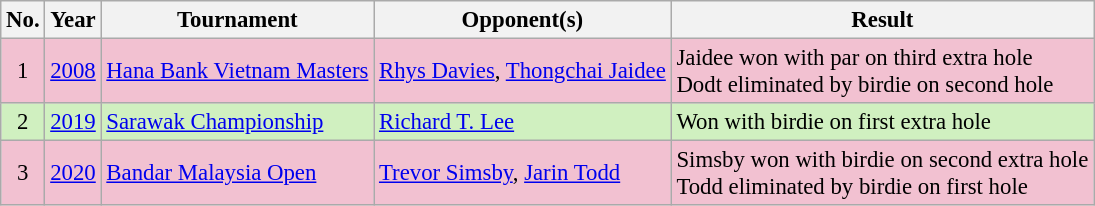<table class="wikitable" style="font-size:95%;">
<tr>
<th>No.</th>
<th>Year</th>
<th>Tournament</th>
<th>Opponent(s)</th>
<th>Result</th>
</tr>
<tr style="background:#F2C1D1;">
<td align=center>1</td>
<td><a href='#'>2008</a></td>
<td><a href='#'>Hana Bank Vietnam Masters</a></td>
<td> <a href='#'>Rhys Davies</a>,  <a href='#'>Thongchai Jaidee</a></td>
<td>Jaidee won with par on third extra hole<br>Dodt eliminated by birdie on second hole</td>
</tr>
<tr style="background:#D0F0C0;">
<td align=center>2</td>
<td><a href='#'>2019</a></td>
<td><a href='#'>Sarawak Championship</a></td>
<td> <a href='#'>Richard T. Lee</a></td>
<td>Won with birdie on first extra hole</td>
</tr>
<tr style="background:#F2C1D1;">
<td align=center>3</td>
<td><a href='#'>2020</a></td>
<td><a href='#'>Bandar Malaysia Open</a></td>
<td> <a href='#'>Trevor Simsby</a>,  <a href='#'>Jarin Todd</a></td>
<td>Simsby won with birdie on second extra hole<br>Todd eliminated by birdie on first hole</td>
</tr>
</table>
